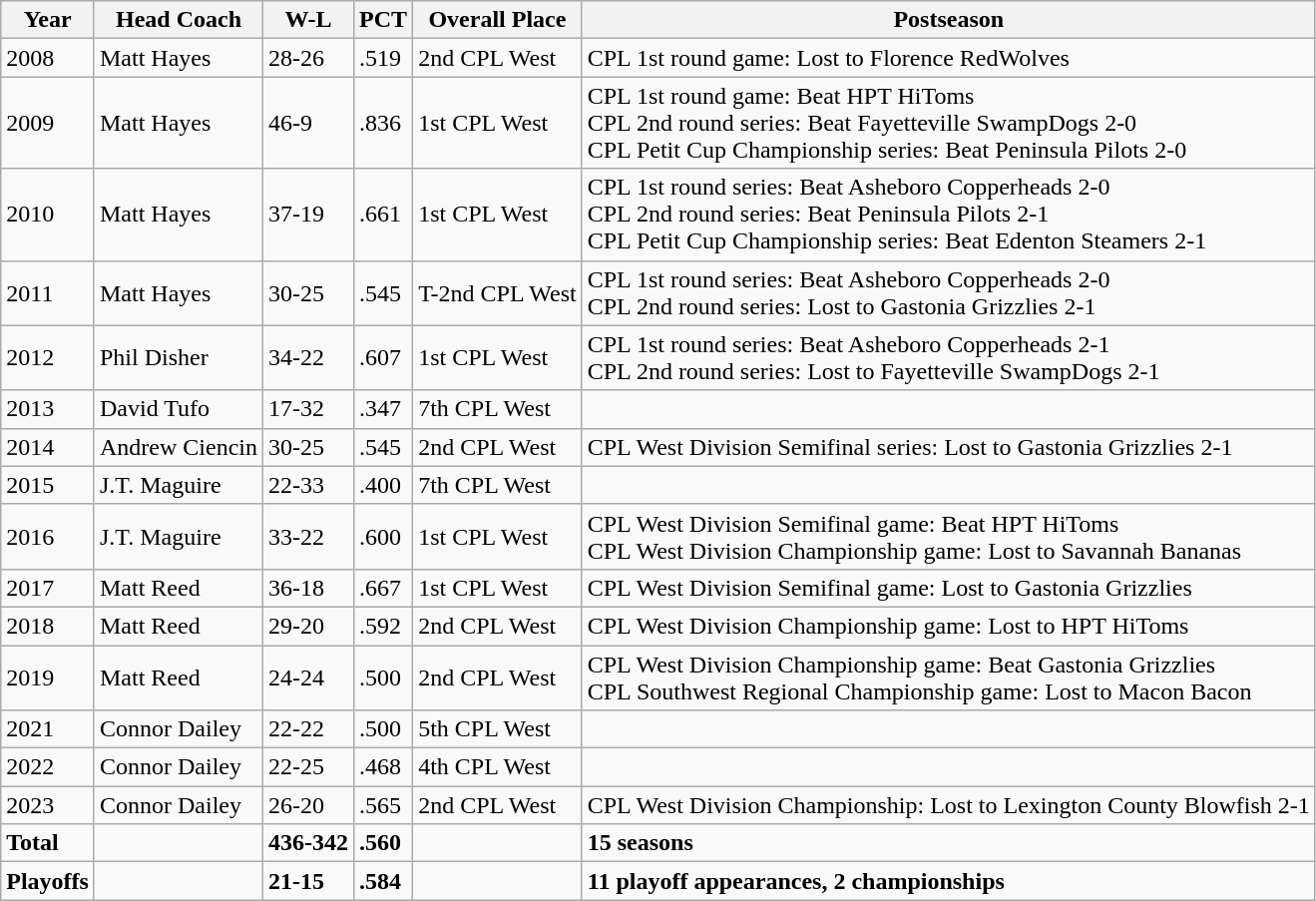<table class="wikitable">
<tr>
<th>Year</th>
<th>Head Coach</th>
<th>W-L</th>
<th>PCT</th>
<th>Overall Place</th>
<th>Postseason</th>
</tr>
<tr>
<td>2008</td>
<td>Matt Hayes</td>
<td>28-26</td>
<td>.519</td>
<td>2nd CPL West</td>
<td>CPL 1st round game: Lost to Florence RedWolves</td>
</tr>
<tr>
<td>2009</td>
<td>Matt Hayes</td>
<td>46-9</td>
<td>.836</td>
<td>1st CPL West</td>
<td>CPL 1st round game: Beat HPT HiToms<br>CPL 2nd round series: Beat Fayetteville SwampDogs 2-0<br>CPL Petit Cup Championship series: Beat Peninsula Pilots 2-0</td>
</tr>
<tr>
<td>2010</td>
<td>Matt Hayes</td>
<td>37-19</td>
<td>.661</td>
<td>1st CPL West</td>
<td>CPL 1st round series: Beat Asheboro Copperheads 2-0<br>CPL 2nd round series: Beat Peninsula Pilots 2-1<br>CPL Petit Cup Championship series: Beat Edenton Steamers 2-1</td>
</tr>
<tr>
<td>2011</td>
<td>Matt Hayes</td>
<td>30-25</td>
<td>.545</td>
<td>T-2nd CPL West</td>
<td>CPL 1st round series: Beat Asheboro Copperheads 2-0<br>CPL 2nd round series: Lost to Gastonia Grizzlies 2-1</td>
</tr>
<tr>
<td>2012</td>
<td>Phil Disher</td>
<td>34-22</td>
<td>.607</td>
<td>1st CPL West</td>
<td>CPL 1st round series: Beat Asheboro Copperheads 2-1<br>CPL 2nd round series: Lost to Fayetteville SwampDogs 2-1</td>
</tr>
<tr>
<td>2013</td>
<td>David Tufo</td>
<td>17-32</td>
<td>.347</td>
<td>7th CPL West</td>
<td></td>
</tr>
<tr>
<td>2014</td>
<td>Andrew Ciencin</td>
<td>30-25</td>
<td>.545</td>
<td>2nd CPL West</td>
<td>CPL West Division Semifinal series: Lost to Gastonia Grizzlies 2-1</td>
</tr>
<tr>
<td>2015</td>
<td>J.T. Maguire</td>
<td>22-33</td>
<td>.400</td>
<td>7th CPL West</td>
<td></td>
</tr>
<tr>
<td>2016</td>
<td>J.T. Maguire</td>
<td>33-22</td>
<td>.600</td>
<td>1st CPL West</td>
<td>CPL West Division Semifinal game: Beat HPT HiToms<br>CPL West Division Championship game: Lost to Savannah Bananas</td>
</tr>
<tr>
<td>2017</td>
<td>Matt Reed</td>
<td>36-18</td>
<td>.667</td>
<td>1st CPL West</td>
<td>CPL West Division Semifinal game: Lost to Gastonia Grizzlies</td>
</tr>
<tr>
<td>2018</td>
<td>Matt Reed</td>
<td>29-20</td>
<td>.592</td>
<td>2nd CPL West</td>
<td>CPL West Division Championship game: Lost to HPT HiToms</td>
</tr>
<tr>
<td>2019</td>
<td>Matt Reed</td>
<td>24-24</td>
<td>.500</td>
<td>2nd CPL West</td>
<td>CPL West Division Championship game: Beat Gastonia Grizzlies<br>CPL Southwest Regional Championship game: Lost to Macon Bacon</td>
</tr>
<tr>
<td>2021</td>
<td>Connor Dailey</td>
<td>22-22</td>
<td>.500</td>
<td>5th CPL West</td>
<td></td>
</tr>
<tr>
<td>2022</td>
<td>Connor Dailey</td>
<td>22-25</td>
<td>.468</td>
<td>4th CPL West</td>
<td></td>
</tr>
<tr>
<td>2023</td>
<td>Connor Dailey</td>
<td>26-20</td>
<td>.565</td>
<td>2nd CPL West</td>
<td>CPL West Division Championship: Lost to Lexington County Blowfish 2-1</td>
</tr>
<tr>
<td><strong>Total</strong></td>
<td></td>
<td><strong>436-342</strong></td>
<td><strong>.560</strong></td>
<td></td>
<td><strong>15 seasons</strong></td>
</tr>
<tr>
<td><strong>Playoffs</strong></td>
<td></td>
<td><strong>21-15</strong></td>
<td><strong>.584</strong></td>
<td></td>
<td><strong>11 playoff appearances, 2 championships</strong></td>
</tr>
</table>
